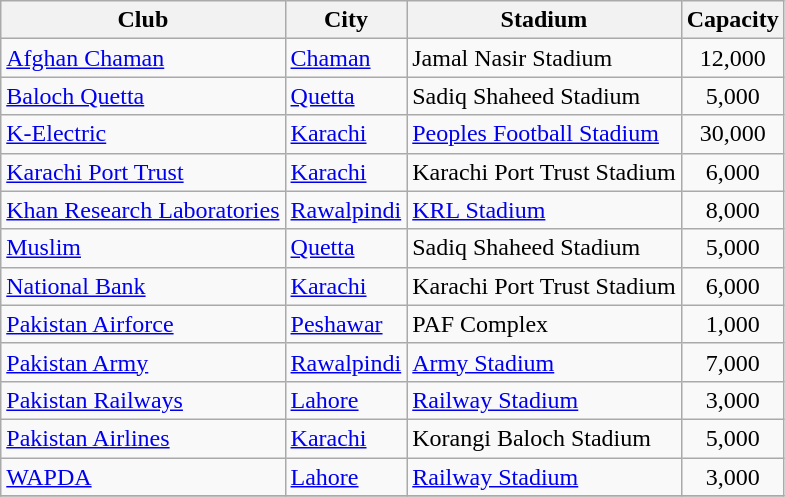<table class="wikitable sortable">
<tr>
<th>Club</th>
<th>City</th>
<th>Stadium</th>
<th>Capacity</th>
</tr>
<tr>
<td><a href='#'>Afghan Chaman</a></td>
<td><a href='#'>Chaman</a></td>
<td>Jamal Nasir Stadium</td>
<td style="text-align:center;">12,000</td>
</tr>
<tr>
<td><a href='#'>Baloch Quetta</a></td>
<td><a href='#'>Quetta</a></td>
<td>Sadiq Shaheed Stadium</td>
<td style="text-align:center;">5,000</td>
</tr>
<tr>
<td><a href='#'>K-Electric</a></td>
<td><a href='#'>Karachi</a></td>
<td><a href='#'>Peoples Football Stadium</a></td>
<td style="text-align:center;">30,000</td>
</tr>
<tr>
<td><a href='#'>Karachi Port Trust</a></td>
<td><a href='#'>Karachi</a></td>
<td>Karachi Port Trust Stadium</td>
<td style="text-align:center;">6,000</td>
</tr>
<tr>
<td><a href='#'>Khan Research Laboratories</a></td>
<td><a href='#'>Rawalpindi</a></td>
<td><a href='#'>KRL Stadium</a></td>
<td style="text-align:center;">8,000</td>
</tr>
<tr>
<td><a href='#'>Muslim</a></td>
<td><a href='#'>Quetta</a></td>
<td>Sadiq Shaheed Stadium</td>
<td style="text-align:center;">5,000</td>
</tr>
<tr>
<td><a href='#'>National Bank</a></td>
<td><a href='#'>Karachi</a></td>
<td>Karachi Port Trust Stadium</td>
<td style="text-align:center;">6,000</td>
</tr>
<tr>
<td><a href='#'>Pakistan Airforce</a></td>
<td><a href='#'>Peshawar</a></td>
<td>PAF Complex</td>
<td style="text-align:center;">1,000</td>
</tr>
<tr>
<td><a href='#'>Pakistan Army</a></td>
<td><a href='#'>Rawalpindi</a></td>
<td><a href='#'>Army Stadium</a></td>
<td style="text-align:center;">7,000</td>
</tr>
<tr>
<td><a href='#'>Pakistan Railways</a></td>
<td><a href='#'>Lahore</a></td>
<td><a href='#'>Railway Stadium</a></td>
<td style="text-align:center;">3,000</td>
</tr>
<tr>
<td><a href='#'>Pakistan Airlines</a></td>
<td><a href='#'>Karachi</a></td>
<td>Korangi Baloch Stadium</td>
<td style="text-align:center;">5,000</td>
</tr>
<tr>
<td><a href='#'>WAPDA</a></td>
<td><a href='#'>Lahore</a></td>
<td><a href='#'>Railway Stadium</a></td>
<td style="text-align:center;">3,000</td>
</tr>
<tr>
</tr>
</table>
